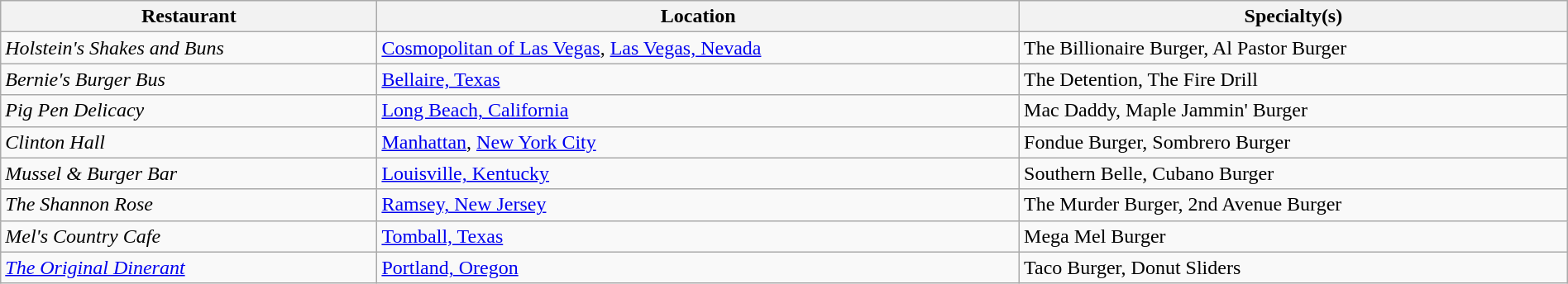<table class="wikitable" style="width:100%;">
<tr>
<th>Restaurant</th>
<th>Location</th>
<th>Specialty(s)</th>
</tr>
<tr>
<td><em>Holstein's Shakes and Buns</em></td>
<td><a href='#'>Cosmopolitan of Las Vegas</a>, <a href='#'>Las Vegas, Nevada</a></td>
<td>The Billionaire Burger, Al Pastor Burger</td>
</tr>
<tr>
<td><em>Bernie's Burger Bus</em></td>
<td><a href='#'>Bellaire, Texas</a></td>
<td>The Detention, The Fire Drill</td>
</tr>
<tr>
<td><em>Pig Pen Delicacy</em></td>
<td><a href='#'>Long Beach, California</a></td>
<td>Mac Daddy, Maple Jammin' Burger</td>
</tr>
<tr>
<td><em>Clinton Hall</em></td>
<td><a href='#'>Manhattan</a>, <a href='#'>New York City</a></td>
<td>Fondue Burger, Sombrero Burger</td>
</tr>
<tr>
<td><em>Mussel & Burger Bar</em></td>
<td><a href='#'>Louisville, Kentucky</a></td>
<td>Southern Belle, Cubano Burger</td>
</tr>
<tr>
<td><em>The Shannon Rose</em></td>
<td><a href='#'>Ramsey, New Jersey</a></td>
<td>The Murder Burger, 2nd Avenue Burger</td>
</tr>
<tr>
<td><em>Mel's Country Cafe</em></td>
<td><a href='#'>Tomball, Texas</a></td>
<td>Mega Mel Burger</td>
</tr>
<tr>
<td><em><a href='#'>The Original Dinerant</a></em></td>
<td><a href='#'>Portland, Oregon</a></td>
<td>Taco Burger, Donut Sliders</td>
</tr>
</table>
